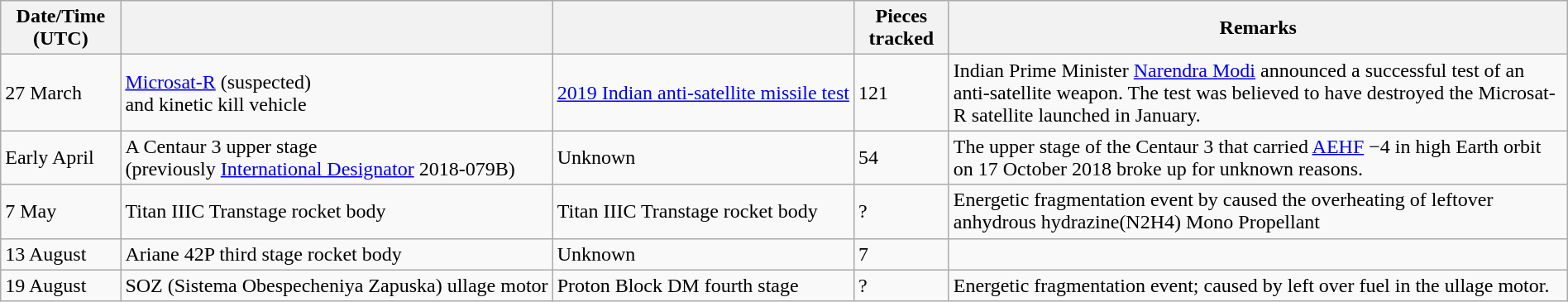<table class="wikitable" style="width:100%;">
<tr>
<th>Date/Time (UTC)</th>
<th></th>
<th></th>
<th>Pieces tracked</th>
<th>Remarks</th>
</tr>
<tr>
<td>27 March</td>
<td nowrap> <a href='#'>Microsat-R</a> (suspected) <br> and kinetic kill vehicle</td>
<td nowrap><a href='#'>2019 Indian anti-satellite missile test</a></td>
<td>121</td>
<td>Indian Prime Minister <a href='#'>Narendra Modi</a> announced a successful test of an anti-satellite weapon. The test was believed to have destroyed the Microsat-R satellite launched in January.</td>
</tr>
<tr>
<td>Early April</td>
<td nowrap> A Centaur 3 upper stage<br>(previously <a href='#'>International Designator</a> 2018-079B)</td>
<td nowrap>Unknown</td>
<td>54</td>
<td>The upper stage of the Centaur 3 that carried <a href='#'>AEHF</a> −4 in high Earth orbit on 17 October 2018 broke up for unknown reasons.</td>
</tr>
<tr>
<td>7 May</td>
<td nowrap> Titan IIIC Transtage rocket body</td>
<td nowrap>Titan IIIC Transtage rocket body</td>
<td>?</td>
<td>Energetic fragmentation event by caused the overheating of leftover anhydrous hydrazine(N2H4) Mono Propellant</td>
</tr>
<tr>
<td>13 August</td>
<td nowrap> Ariane 42P third stage rocket body</td>
<td nowrap>Unknown</td>
<td>7</td>
<td></td>
</tr>
<tr>
<td>19 August</td>
<td nowrap> SOZ (Sistema Obespecheniya Zapuska) ullage motor</td>
<td nowrap>Proton Block DM fourth stage</td>
<td>?</td>
<td>Energetic fragmentation event; caused by left over fuel in the ullage motor.</td>
</tr>
</table>
